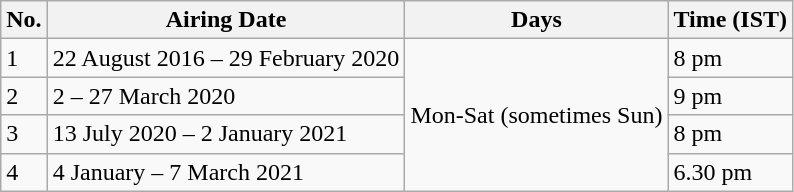<table class="wikitable">
<tr>
<th>No.</th>
<th>Airing Date</th>
<th>Days</th>
<th>Time (IST)</th>
</tr>
<tr>
<td>1</td>
<td>22 August 2016 – 29 February 2020</td>
<td rowspan="4">Mon-Sat (sometimes Sun)</td>
<td>8 pm</td>
</tr>
<tr>
<td>2</td>
<td>2 – 27 March 2020</td>
<td>9 pm</td>
</tr>
<tr>
<td>3</td>
<td>13 July 2020 – 2 January 2021</td>
<td>8 pm</td>
</tr>
<tr>
<td>4</td>
<td>4 January – 7 March 2021</td>
<td>6.30 pm</td>
</tr>
</table>
